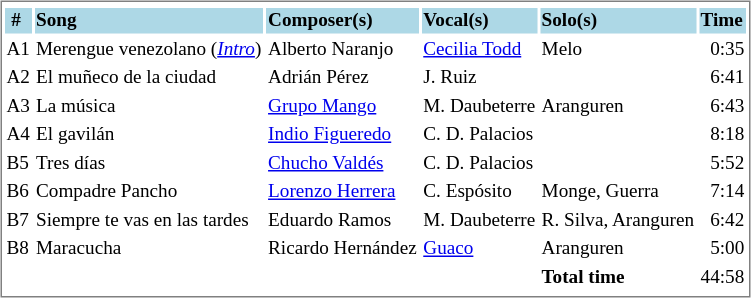<table cellpadding="15">
<tr align="left" style="vertical-align: top">
<td><br><table cellpadding="1" width="500px" style="font-size: 80%; border: 1px solid gray;">
<tr align="center" style="font-size: larger;">
</tr>
<tr style="background:lightblue;">
<td> <strong>#</strong></td>
<td><strong>Song</strong></td>
<td><strong>Composer(s)</strong></td>
<td><strong>Vocal(s)</strong></td>
<td><strong>Solo(s)</strong></td>
<td><strong>Time</strong></td>
</tr>
<tr>
<td>A1</td>
<td>Merengue venezolano (<em><a href='#'>Intro</a></em>)</td>
<td>Alberto Naranjo</td>
<td><a href='#'>Cecilia Todd</a></td>
<td>Melo</td>
<td>  0:35</td>
</tr>
<tr>
<td>A2</td>
<td>El muñeco de la ciudad</td>
<td>Adrián Pérez</td>
<td>J. Ruiz</td>
<td></td>
<td>  6:41</td>
</tr>
<tr>
<td>A3</td>
<td>La música</td>
<td><a href='#'>Grupo Mango</a></td>
<td>M. Daubeterre</td>
<td>Aranguren</td>
<td>  6:43</td>
</tr>
<tr>
<td>A4</td>
<td>El gavilán</td>
<td><a href='#'>Indio Figueredo</a></td>
<td>C. D. Palacios</td>
<td></td>
<td>  8:18</td>
</tr>
<tr>
<td>B5</td>
<td>Tres días</td>
<td><a href='#'>Chucho Valdés</a></td>
<td>C. D. Palacios</td>
<td></td>
<td>  5:52</td>
</tr>
<tr>
<td>B6</td>
<td>Compadre Pancho</td>
<td><a href='#'>Lorenzo Herrera</a></td>
<td>C. Espósito</td>
<td>Monge, Guerra</td>
<td>  7:14</td>
</tr>
<tr>
<td>B7</td>
<td>Siempre te vas en las tardes</td>
<td>Eduardo Ramos</td>
<td>M. Daubeterre</td>
<td>R. Silva, Aranguren</td>
<td>  6:42</td>
</tr>
<tr>
<td>B8</td>
<td>Maracucha</td>
<td>Ricardo Hernández</td>
<td><a href='#'>Guaco</a></td>
<td>Aranguren</td>
<td>  5:00</td>
</tr>
<tr>
<td></td>
<td></td>
<td></td>
<td></td>
<td><strong>Total time</strong></td>
<td>44:58</td>
</tr>
<tr>
</tr>
</table>
</td>
</tr>
</table>
